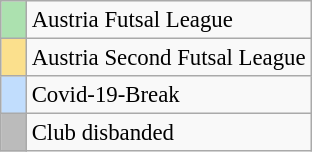<table class="wikitable" style="text-align:left; font-size:95%;">
<tr>
<td width=10px bgcolor=ACE1AF></td>
<td>Austria Futsal League</td>
</tr>
<tr>
<td width=10px bgcolor=FBE08D></td>
<td>Austria Second Futsal League</td>
</tr>
<tr>
<td width="10px" bgcolor="C1DDFD"></td>
<td>Covid-19-Break</td>
</tr>
<tr>
<td width=10px bgcolor=BBBBBB></td>
<td>Club disbanded</td>
</tr>
</table>
